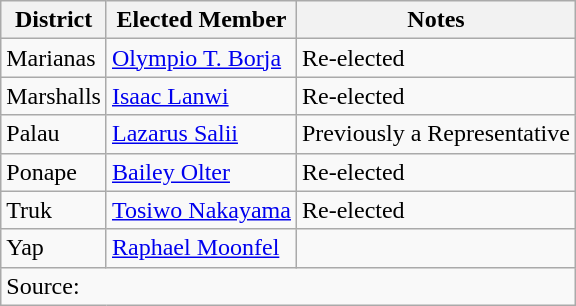<table class=wikitable>
<tr>
<th>District</th>
<th>Elected Member</th>
<th>Notes</th>
</tr>
<tr>
<td>Marianas</td>
<td><a href='#'>Olympio T. Borja</a></td>
<td>Re-elected</td>
</tr>
<tr>
<td>Marshalls</td>
<td><a href='#'>Isaac Lanwi</a></td>
<td>Re-elected</td>
</tr>
<tr>
<td>Palau</td>
<td><a href='#'>Lazarus Salii</a></td>
<td>Previously a Representative</td>
</tr>
<tr>
<td>Ponape</td>
<td><a href='#'>Bailey Olter</a></td>
<td>Re-elected</td>
</tr>
<tr>
<td>Truk</td>
<td><a href='#'>Tosiwo Nakayama</a></td>
<td>Re-elected</td>
</tr>
<tr>
<td>Yap</td>
<td><a href='#'>Raphael Moonfel</a></td>
<td></td>
</tr>
<tr>
<td colspan=3>Source: </td>
</tr>
</table>
